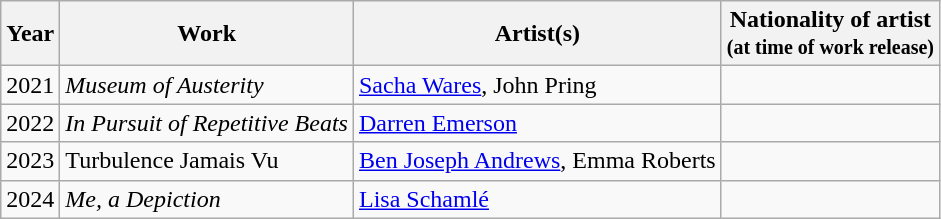<table class="wikitable">
<tr>
<th>Year</th>
<th>Work</th>
<th>Artist(s)</th>
<th>Nationality of artist<br><small>(at time of work release)</small></th>
</tr>
<tr>
<td>2021</td>
<td><em>Museum of Austerity</em></td>
<td><a href='#'>Sacha Wares</a>, John Pring</td>
<td></td>
</tr>
<tr>
<td>2022</td>
<td><em>In Pursuit of Repetitive Beats</em></td>
<td><a href='#'>Darren Emerson</a></td>
<td></td>
</tr>
<tr>
<td>2023</td>
<td>Turbulence Jamais Vu</td>
<td><a href='#'>Ben Joseph Andrews</a>, Emma Roberts</td>
<td></td>
</tr>
<tr>
<td>2024</td>
<td><em>Me, a Depiction</em></td>
<td><a href='#'>Lisa Schamlé</a></td>
<td></td>
</tr>
</table>
